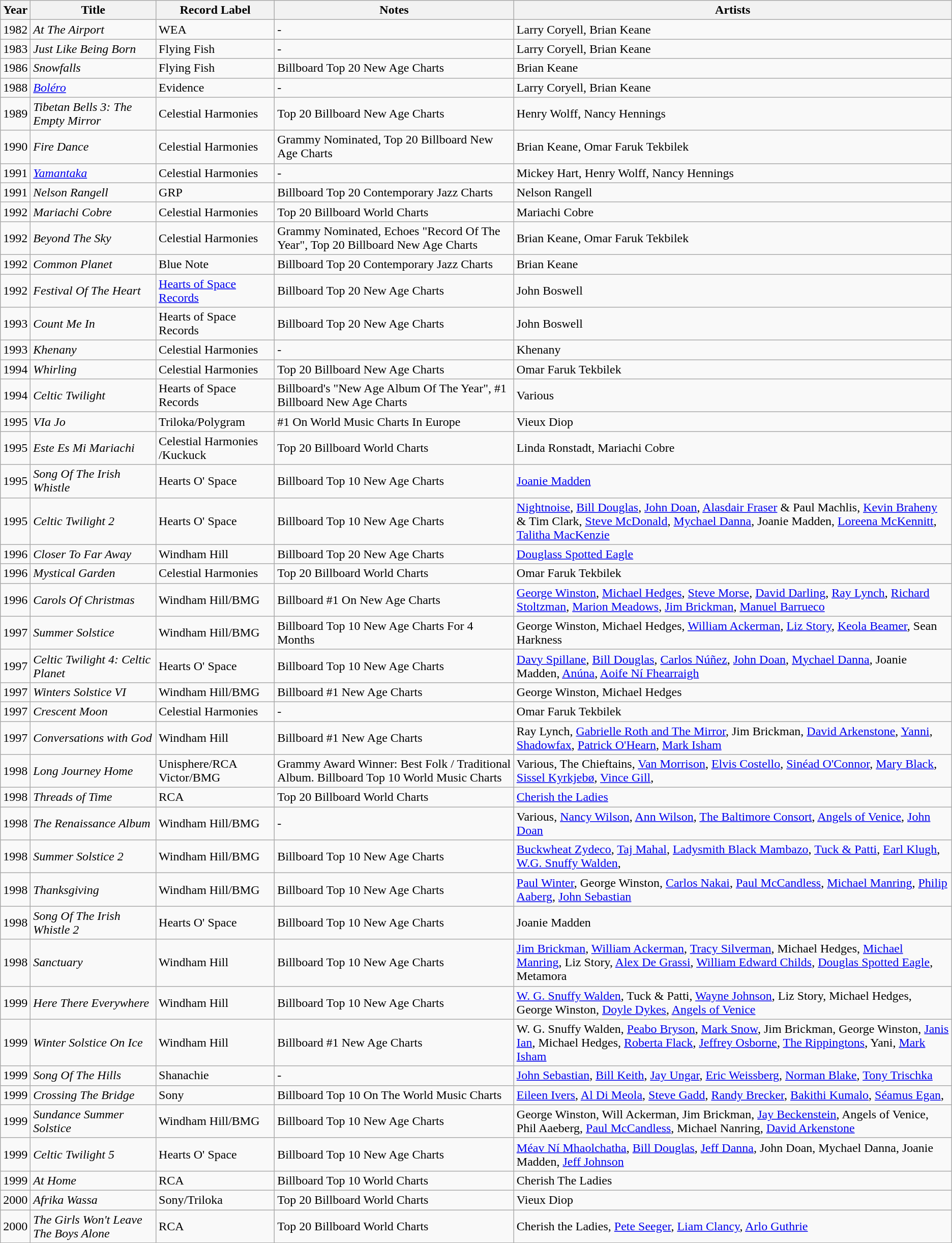<table class="wikitable">
<tr>
<th>Year</th>
<th>Title</th>
<th>Record Label</th>
<th>Notes</th>
<th>Artists</th>
</tr>
<tr>
<td>1982</td>
<td><em>At The Airport</em></td>
<td>WEA</td>
<td>-</td>
<td>Larry Coryell, Brian Keane</td>
</tr>
<tr>
<td>1983</td>
<td><em>Just Like Being Born</em></td>
<td>Flying Fish</td>
<td>-</td>
<td>Larry Coryell, Brian Keane</td>
</tr>
<tr>
<td>1986</td>
<td><em>Snowfalls</em></td>
<td>Flying Fish</td>
<td>Billboard Top 20 New Age Charts</td>
<td>Brian Keane</td>
</tr>
<tr>
<td>1988</td>
<td><em><a href='#'>Boléro</a></em></td>
<td>Evidence</td>
<td>-</td>
<td>Larry Coryell, Brian Keane</td>
</tr>
<tr>
<td>1989</td>
<td><em>Tibetan Bells 3: The Empty Mirror</em></td>
<td>Celestial Harmonies</td>
<td>Top 20 Billboard New Age Charts</td>
<td>Henry Wolff, Nancy Hennings</td>
</tr>
<tr>
<td>1990</td>
<td><em>Fire Dance</em></td>
<td>Celestial Harmonies</td>
<td>Grammy Nominated, Top 20 Billboard New Age Charts</td>
<td>Brian Keane, Omar Faruk Tekbilek</td>
</tr>
<tr>
<td>1991</td>
<td><em><a href='#'>Yamantaka</a></em></td>
<td>Celestial Harmonies</td>
<td>-</td>
<td>Mickey Hart, Henry Wolff, Nancy Hennings</td>
</tr>
<tr>
<td>1991</td>
<td><em>Nelson Rangell</em></td>
<td>GRP</td>
<td>Billboard Top 20 Contemporary Jazz Charts</td>
<td>Nelson Rangell</td>
</tr>
<tr>
<td>1992</td>
<td><em>Mariachi Cobre</em></td>
<td>Celestial Harmonies</td>
<td>Top 20 Billboard World Charts</td>
<td>Mariachi Cobre</td>
</tr>
<tr>
<td>1992</td>
<td><em>Beyond The Sky</em></td>
<td>Celestial Harmonies</td>
<td>Grammy Nominated, Echoes "Record Of The Year", Top 20 Billboard New Age Charts</td>
<td>Brian Keane, Omar Faruk Tekbilek</td>
</tr>
<tr>
<td>1992</td>
<td><em>Common Planet</em></td>
<td>Blue Note</td>
<td>Billboard Top 20 Contemporary Jazz Charts</td>
<td>Brian Keane</td>
</tr>
<tr>
<td>1992</td>
<td><em>Festival Of The Heart</em></td>
<td><a href='#'>Hearts of Space Records</a></td>
<td>Billboard Top 20 New Age Charts</td>
<td>John Boswell</td>
</tr>
<tr>
<td>1993</td>
<td><em>Count Me In</em></td>
<td>Hearts of Space Records</td>
<td>Billboard Top 20 New Age Charts</td>
<td>John Boswell</td>
</tr>
<tr>
<td>1993</td>
<td><em>Khenany</em></td>
<td>Celestial Harmonies</td>
<td>-</td>
<td>Khenany</td>
</tr>
<tr>
<td>1994</td>
<td><em>Whirling</em></td>
<td>Celestial Harmonies</td>
<td>Top 20 Billboard New Age Charts</td>
<td>Omar Faruk Tekbilek</td>
</tr>
<tr>
<td>1994</td>
<td><em>Celtic Twilight</em></td>
<td>Hearts of Space Records</td>
<td>Billboard's "New Age Album Of The Year", #1 Billboard New Age Charts</td>
<td>Various</td>
</tr>
<tr>
<td>1995</td>
<td><em>VIa Jo</em></td>
<td>Triloka/Polygram</td>
<td>#1 On World Music Charts In Europe</td>
<td>Vieux Diop</td>
</tr>
<tr>
<td>1995</td>
<td><em>Este Es Mi Mariachi</em></td>
<td>Celestial Harmonies /Kuckuck</td>
<td>Top 20 Billboard World Charts</td>
<td>Linda Ronstadt, Mariachi Cobre</td>
</tr>
<tr>
<td>1995</td>
<td><em>Song Of The Irish Whistle</em></td>
<td>Hearts O' Space</td>
<td>Billboard Top 10 New Age Charts</td>
<td><a href='#'>Joanie Madden</a></td>
</tr>
<tr>
<td>1995</td>
<td><em>Celtic Twilight 2</em></td>
<td>Hearts O' Space</td>
<td>Billboard Top 10 New Age Charts</td>
<td><a href='#'>Nightnoise</a>, <a href='#'>Bill Douglas</a>, <a href='#'>John Doan</a>, <a href='#'>Alasdair Fraser</a> & Paul Machlis, <a href='#'>Kevin Braheny</a> & Tim Clark, <a href='#'>Steve McDonald</a>, <a href='#'>Mychael Danna</a>, Joanie Madden, <a href='#'>Loreena McKennitt</a>, <a href='#'>Talitha MacKenzie</a></td>
</tr>
<tr>
<td>1996</td>
<td><em>Closer To Far Away</em></td>
<td>Windham Hill</td>
<td>Billboard Top 20 New Age Charts</td>
<td><a href='#'>Douglass Spotted Eagle</a></td>
</tr>
<tr>
<td>1996</td>
<td><em>Mystical Garden</em></td>
<td>Celestial Harmonies</td>
<td>Top 20 Billboard World Charts</td>
<td>Omar Faruk Tekbilek</td>
</tr>
<tr>
<td>1996</td>
<td><em>Carols Of Christmas</em></td>
<td>Windham Hill/BMG</td>
<td>Billboard #1 On New Age Charts</td>
<td><a href='#'>George Winston</a>, <a href='#'>Michael Hedges</a>, <a href='#'>Steve Morse</a>, <a href='#'>David Darling</a>, <a href='#'>Ray Lynch</a>, <a href='#'>Richard Stoltzman</a>, <a href='#'>Marion Meadows</a>, <a href='#'>Jim Brickman</a>, <a href='#'>Manuel Barrueco</a></td>
</tr>
<tr>
<td>1997</td>
<td><em>Summer Solstice</em></td>
<td>Windham Hill/BMG</td>
<td>Billboard Top 10 New Age Charts For 4 Months</td>
<td>George Winston, Michael Hedges, <a href='#'>William Ackerman</a>, <a href='#'>Liz Story</a>, <a href='#'>Keola Beamer</a>,  Sean Harkness</td>
</tr>
<tr>
<td>1997</td>
<td><em>Celtic Twilight 4: Celtic Planet</em></td>
<td>Hearts O' Space</td>
<td>Billboard Top 10 New Age Charts</td>
<td><a href='#'>Davy Spillane</a>, <a href='#'>Bill Douglas</a>, <a href='#'>Carlos Núñez</a>, <a href='#'>John Doan</a>, <a href='#'>Mychael Danna</a>, Joanie Madden, <a href='#'>Anúna</a>, <a href='#'>Aoife Ní Fhearraigh</a></td>
</tr>
<tr>
<td>1997</td>
<td><em>Winters Solstice VI</em></td>
<td>Windham Hill/BMG</td>
<td>Billboard #1 New Age Charts</td>
<td>George Winston, Michael Hedges</td>
</tr>
<tr>
<td>1997</td>
<td><em>Crescent Moon</em></td>
<td>Celestial Harmonies</td>
<td>-</td>
<td>Omar Faruk Tekbilek</td>
</tr>
<tr>
<td>1997</td>
<td><em>Conversations with God</em></td>
<td>Windham Hill</td>
<td>Billboard #1 New Age Charts</td>
<td>Ray Lynch, <a href='#'>Gabrielle Roth and The Mirror</a>, Jim Brickman, <a href='#'>David Arkenstone</a>, <a href='#'>Yanni</a>, <a href='#'>Shadowfax</a>, <a href='#'>Patrick O'Hearn</a>, <a href='#'>Mark Isham</a></td>
</tr>
<tr>
<td>1998</td>
<td><em>Long Journey Home</em></td>
<td>Unisphere/RCA Victor/BMG</td>
<td>Grammy Award Winner: Best Folk / Traditional Album. Billboard Top 10 World Music Charts</td>
<td>Various, The Chieftains, <a href='#'>Van Morrison</a>, <a href='#'>Elvis Costello</a>, <a href='#'>Sinéad O'Connor</a>, <a href='#'>Mary Black</a>, <a href='#'>Sissel Kyrkjebø</a>, <a href='#'>Vince Gill</a>,</td>
</tr>
<tr>
<td>1998</td>
<td><em>Threads of Time</em></td>
<td>RCA</td>
<td>Top 20 Billboard World Charts</td>
<td><a href='#'>Cherish the Ladies</a></td>
</tr>
<tr>
<td>1998</td>
<td><em>The Renaissance Album</em></td>
<td>Windham Hill/BMG</td>
<td>-</td>
<td>Various, <a href='#'>Nancy Wilson</a>, <a href='#'>Ann Wilson</a>, <a href='#'>The Baltimore Consort</a>, <a href='#'>Angels of Venice</a>, <a href='#'>John Doan</a></td>
</tr>
<tr>
<td>1998</td>
<td><em>Summer Solstice 2</em></td>
<td>Windham Hill/BMG</td>
<td>Billboard Top 10 New Age Charts</td>
<td><a href='#'>Buckwheat Zydeco</a>, <a href='#'>Taj Mahal</a>, <a href='#'>Ladysmith Black Mambazo</a>, <a href='#'>Tuck & Patti</a>, <a href='#'>Earl Klugh</a>, <a href='#'>W.G. Snuffy Walden</a>,</td>
</tr>
<tr>
<td>1998</td>
<td><em>Thanksgiving</em></td>
<td>Windham Hill/BMG</td>
<td>Billboard Top 10 New Age Charts</td>
<td><a href='#'>Paul Winter</a>, George Winston, <a href='#'>Carlos Nakai</a>, <a href='#'>Paul McCandless</a>, <a href='#'>Michael Manring</a>, <a href='#'>Philip Aaberg</a>, <a href='#'>John Sebastian</a></td>
</tr>
<tr>
<td>1998</td>
<td><em>Song Of The Irish Whistle 2</em></td>
<td>Hearts O' Space</td>
<td>Billboard Top 10 New Age Charts</td>
<td>Joanie Madden</td>
</tr>
<tr>
<td>1998</td>
<td><em>Sanctuary</em></td>
<td>Windham Hill</td>
<td>Billboard Top 10 New Age Charts</td>
<td><a href='#'>Jim Brickman</a>, <a href='#'>William Ackerman</a>, <a href='#'>Tracy Silverman</a>, Michael Hedges, <a href='#'>Michael Manring</a>, Liz Story, <a href='#'>Alex De Grassi</a>, <a href='#'>William Edward Childs</a>, <a href='#'>Douglas Spotted Eagle</a>, Metamora</td>
</tr>
<tr>
<td>1999</td>
<td><em>Here There Everywhere</em></td>
<td>Windham Hill</td>
<td>Billboard Top 10 New Age Charts</td>
<td><a href='#'>W. G. Snuffy Walden</a>, Tuck & Patti, <a href='#'>Wayne Johnson</a>, Liz Story, Michael Hedges, George Winston, <a href='#'>Doyle Dykes</a>, <a href='#'>Angels of Venice</a></td>
</tr>
<tr>
<td>1999</td>
<td><em>Winter Solstice On Ice</em></td>
<td>Windham Hill</td>
<td>Billboard #1 New Age Charts</td>
<td>W. G. Snuffy Walden, <a href='#'>Peabo Bryson</a>, <a href='#'>Mark Snow</a>, Jim Brickman, George Winston, <a href='#'>Janis Ian</a>, Michael Hedges, <a href='#'>Roberta Flack</a>, <a href='#'>Jeffrey Osborne</a>, <a href='#'>The Rippingtons</a>, Yani, <a href='#'>Mark Isham</a></td>
</tr>
<tr>
<td>1999</td>
<td><em>Song Of The Hills</em></td>
<td>Shanachie</td>
<td>-</td>
<td><a href='#'>John Sebastian</a>, <a href='#'>Bill Keith</a>, <a href='#'>Jay Ungar</a>, <a href='#'>Eric Weissberg</a>, <a href='#'>Norman Blake</a>, <a href='#'>Tony Trischka</a></td>
</tr>
<tr>
<td>1999</td>
<td><em>Crossing The Bridge</em></td>
<td>Sony</td>
<td>Billboard Top 10 On The World Music Charts</td>
<td><a href='#'>Eileen Ivers</a>, <a href='#'>Al Di Meola</a>, <a href='#'>Steve Gadd</a>, <a href='#'>Randy Brecker</a>, <a href='#'>Bakithi Kumalo</a>, <a href='#'>Séamus Egan</a>,</td>
</tr>
<tr>
<td>1999</td>
<td><em>Sundance Summer Solstice</em></td>
<td>Windham Hill/BMG</td>
<td>Billboard Top 10 New Age Charts</td>
<td>George Winston, Will Ackerman, Jim Brickman, <a href='#'>Jay Beckenstein</a>, Angels of Venice, Phil Aaeberg, <a href='#'>Paul McCandless</a>, Michael Nanring, <a href='#'>David Arkenstone</a></td>
</tr>
<tr>
<td>1999</td>
<td><em>Celtic Twilight 5</em></td>
<td>Hearts O' Space</td>
<td>Billboard Top 10 New Age Charts</td>
<td><a href='#'>Méav Ní Mhaolchatha</a>, <a href='#'>Bill Douglas</a>, <a href='#'>Jeff Danna</a>, John Doan, Mychael Danna, Joanie Madden, <a href='#'>Jeff Johnson</a></td>
</tr>
<tr>
<td>1999</td>
<td><em>At Home</em></td>
<td>RCA</td>
<td>Billboard Top 10 World Charts</td>
<td>Cherish The Ladies</td>
</tr>
<tr>
<td>2000</td>
<td><em>Afrika Wassa</em></td>
<td>Sony/Triloka</td>
<td>Top 20 Billboard World Charts</td>
<td>Vieux Diop</td>
</tr>
<tr>
<td>2000</td>
<td><em>The Girls Won't Leave The Boys Alone</em></td>
<td>RCA</td>
<td>Top 20 Billboard World Charts</td>
<td>Cherish the Ladies, <a href='#'>Pete Seeger</a>, <a href='#'>Liam Clancy</a>, <a href='#'>Arlo Guthrie</a></td>
</tr>
</table>
